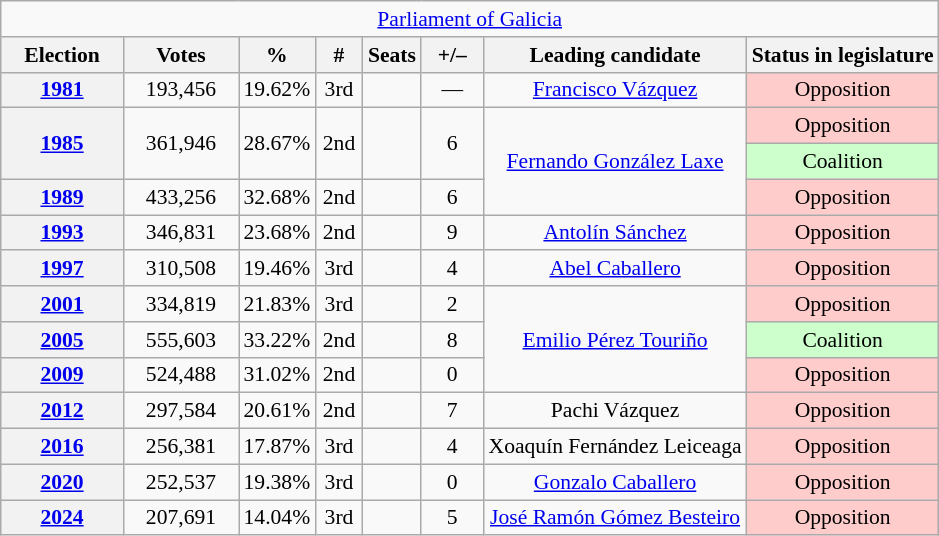<table class="wikitable" style="font-size:90%; text-align:center;">
<tr>
<td colspan="8" align="center"><a href='#'>Parliament of Galicia</a></td>
</tr>
<tr>
<th width="75">Election</th>
<th width="70">Votes</th>
<th width="35">%</th>
<th width="25">#</th>
<th>Seats</th>
<th width="35">+/–</th>
<th>Leading candidate</th>
<th>Status in legislature</th>
</tr>
<tr>
<th><a href='#'>1981</a></th>
<td>193,456</td>
<td>19.62%</td>
<td>3rd</td>
<td></td>
<td>—</td>
<td><a href='#'>Francisco Vázquez</a></td>
<td style="background:#fcc;">Opposition</td>
</tr>
<tr>
<th rowspan="2"><a href='#'>1985</a></th>
<td rowspan="2">361,946</td>
<td rowspan="2">28.67%</td>
<td rowspan="2">2nd</td>
<td rowspan="2"></td>
<td rowspan="2">6</td>
<td rowspan="3"><a href='#'>Fernando González Laxe</a></td>
<td style="background:#fcc;">Opposition </td>
</tr>
<tr>
<td style="background:#cfc;">Coalition </td>
</tr>
<tr>
<th><a href='#'>1989</a></th>
<td>433,256</td>
<td>32.68%</td>
<td>2nd</td>
<td></td>
<td>6</td>
<td style="background:#fcc;">Opposition</td>
</tr>
<tr>
<th><a href='#'>1993</a></th>
<td>346,831</td>
<td>23.68%</td>
<td>2nd</td>
<td></td>
<td>9</td>
<td><a href='#'>Antolín Sánchez</a></td>
<td style="background:#fcc;">Opposition</td>
</tr>
<tr>
<th><a href='#'>1997</a></th>
<td>310,508</td>
<td>19.46%</td>
<td>3rd</td>
<td></td>
<td>4</td>
<td><a href='#'>Abel Caballero</a></td>
<td style="background:#fcc;">Opposition</td>
</tr>
<tr>
<th><a href='#'>2001</a></th>
<td>334,819</td>
<td>21.83%</td>
<td>3rd</td>
<td></td>
<td>2</td>
<td rowspan="3"><a href='#'>Emilio Pérez Touriño</a></td>
<td style="background:#fcc;">Opposition</td>
</tr>
<tr>
<th><a href='#'>2005</a></th>
<td>555,603</td>
<td>33.22%</td>
<td>2nd</td>
<td></td>
<td>8</td>
<td style="background:#cfc;">Coalition</td>
</tr>
<tr>
<th><a href='#'>2009</a></th>
<td>524,488</td>
<td>31.02%</td>
<td>2nd</td>
<td></td>
<td>0</td>
<td style="background:#fcc;">Opposition</td>
</tr>
<tr>
<th><a href='#'>2012</a></th>
<td>297,584</td>
<td>20.61%</td>
<td>2nd</td>
<td></td>
<td>7</td>
<td>Pachi Vázquez</td>
<td style="background:#fcc;">Opposition</td>
</tr>
<tr>
<th><a href='#'>2016</a></th>
<td>256,381</td>
<td>17.87%</td>
<td>3rd</td>
<td></td>
<td>4</td>
<td>Xoaquín Fernández Leiceaga</td>
<td style="background:#fcc;">Opposition</td>
</tr>
<tr>
<th><a href='#'>2020</a></th>
<td>252,537</td>
<td>19.38%</td>
<td>3rd</td>
<td></td>
<td>0</td>
<td><a href='#'>Gonzalo Caballero</a></td>
<td style="background:#fcc;">Opposition</td>
</tr>
<tr>
<th><a href='#'>2024</a></th>
<td>207,691</td>
<td>14.04%</td>
<td>3rd</td>
<td></td>
<td>5</td>
<td><a href='#'>José Ramón Gómez Besteiro</a></td>
<td style="background:#fcc;">Opposition</td>
</tr>
</table>
